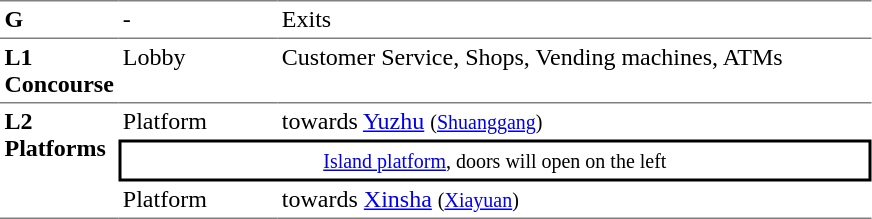<table table border=0 cellspacing=0 cellpadding=3>
<tr>
<td style="border-top:solid 1px gray;" width=50 valign=top><strong>G</strong></td>
<td style="border-top:solid 1px gray;" width=100 valign=top>-</td>
<td style="border-top:solid 1px gray;" width=390 valign=top>Exits</td>
</tr>
<tr>
<td style="border-bottom:solid 1px gray; border-top:solid 1px gray;" valign=top width=50><strong>L1<br>Concourse</strong></td>
<td style="border-bottom:solid 1px gray; border-top:solid 1px gray;" valign=top width=100>Lobby</td>
<td style="border-bottom:solid 1px gray; border-top:solid 1px gray;" valign=top width=390>Customer Service, Shops, Vending machines, ATMs</td>
</tr>
<tr>
<td style="border-bottom:solid 1px gray;" rowspan=3 valign=top><strong>L2<br>Platforms</strong></td>
<td>Platform </td>
<td>  towards <a href='#'>Yuzhu</a> <small>(<a href='#'>Shuanggang</a>)</small></td>
</tr>
<tr>
<td style="border-right:solid 2px black;border-left:solid 2px black;border-top:solid 2px black;border-bottom:solid 2px black;text-align:center;" colspan=2><small><a href='#'>Island platform</a>, doors will open on the left</small></td>
</tr>
<tr>
<td style="border-bottom:solid 1px gray;">Platform </td>
<td style="border-bottom:solid 1px gray;"> towards <a href='#'>Xinsha</a> <small>(<a href='#'>Xiayuan</a>) </small></td>
</tr>
</table>
